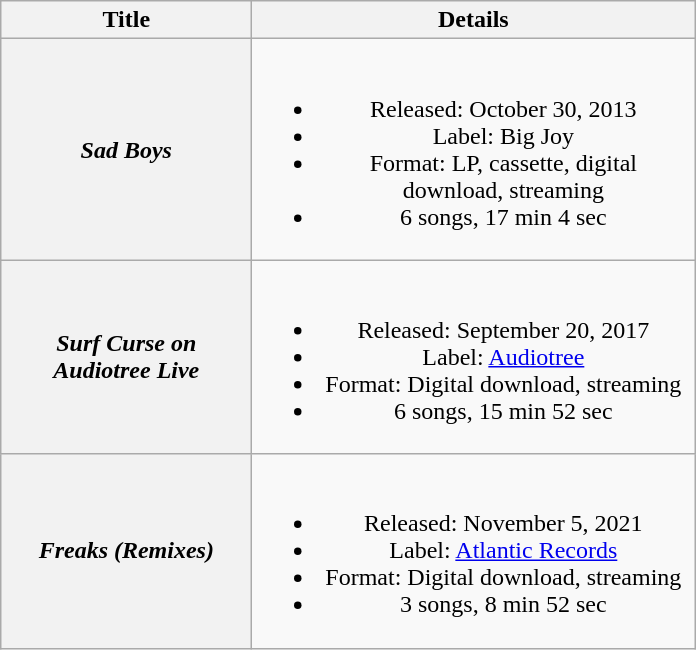<table class="wikitable plainrowheaders" style="text-align:center;">
<tr>
<th scope="col" style="width:10em;">Title</th>
<th scope="col" style="width:18em;">Details</th>
</tr>
<tr>
<th scope="row"><em>Sad Boys</em></th>
<td><br><ul><li>Released: October 30, 2013</li><li>Label: Big Joy</li><li>Format: LP, cassette, digital download, streaming</li><li>6 songs, 17 min 4 sec</li></ul></td>
</tr>
<tr>
<th scope="row"><em>Surf Curse on Audiotree Live</em></th>
<td><br><ul><li>Released: September 20, 2017</li><li>Label: <a href='#'>Audiotree</a></li><li>Format: Digital download, streaming</li><li>6 songs, 15 min 52 sec</li></ul></td>
</tr>
<tr>
<th scope="row"><em>Freaks (Remixes)</em></th>
<td><br><ul><li>Released: November 5, 2021</li><li>Label: <a href='#'>Atlantic Records</a></li><li>Format: Digital download, streaming</li><li>3 songs, 8 min 52 sec</li></ul></td>
</tr>
</table>
